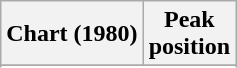<table class="wikitable sortable plainrowheaders">
<tr>
<th scope="col">Chart (1980)</th>
<th scope="col">Peak<br>position</th>
</tr>
<tr>
</tr>
<tr>
</tr>
</table>
